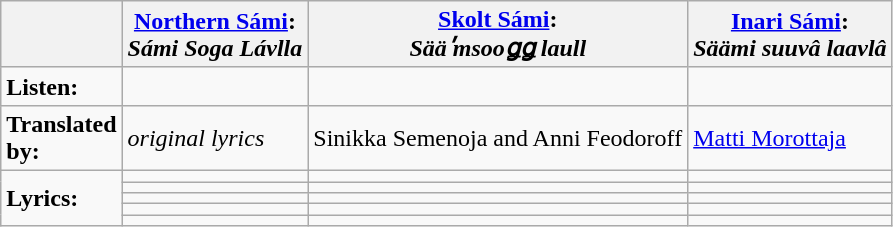<table class="wikitable">
<tr>
<th></th>
<th><a href='#'>Northern Sámi</a>:<br><em>Sámi Soga Lávlla</em></th>
<th><a href='#'>Skolt Sámi</a>:<br><em>Sääʹmsooǥǥ laull</em></th>
<th><a href='#'>Inari Sámi</a>:<br><em>Säämi suuvâ laavlâ</em></th>
</tr>
<tr>
<td><strong>Listen:</strong></td>
<td></td>
<td></td>
<td></td>
</tr>
<tr>
<td><strong>Translated<br>by:</strong></td>
<td><em>original lyrics</em></td>
<td>Sinikka Semenoja and Anni Feodoroff</td>
<td><a href='#'>Matti Morottaja</a></td>
</tr>
<tr>
<td rowspan="5"><strong>Lyrics:</strong></td>
<td></td>
<td></td>
<td></td>
</tr>
<tr>
<td></td>
<td></td>
<td></td>
</tr>
<tr>
<td></td>
<td></td>
<td></td>
</tr>
<tr>
<td></td>
<td></td>
<td></td>
</tr>
<tr>
<td></td>
<td></td>
<td></td>
</tr>
</table>
